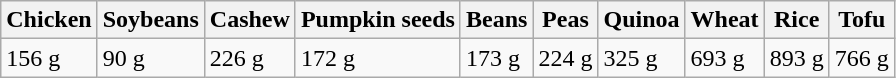<table class="wikitable">
<tr>
<th>Chicken</th>
<th>Soybeans</th>
<th>Cashew</th>
<th>Pumpkin seeds</th>
<th>Beans</th>
<th>Peas</th>
<th>Quinoa</th>
<th>Wheat</th>
<th>Rice</th>
<th>Tofu</th>
</tr>
<tr>
<td>156 g</td>
<td>90 g</td>
<td>226 g</td>
<td>172 g</td>
<td>173 g</td>
<td>224 g</td>
<td>325 g</td>
<td>693 g</td>
<td>893 g</td>
<td>766 g</td>
</tr>
</table>
